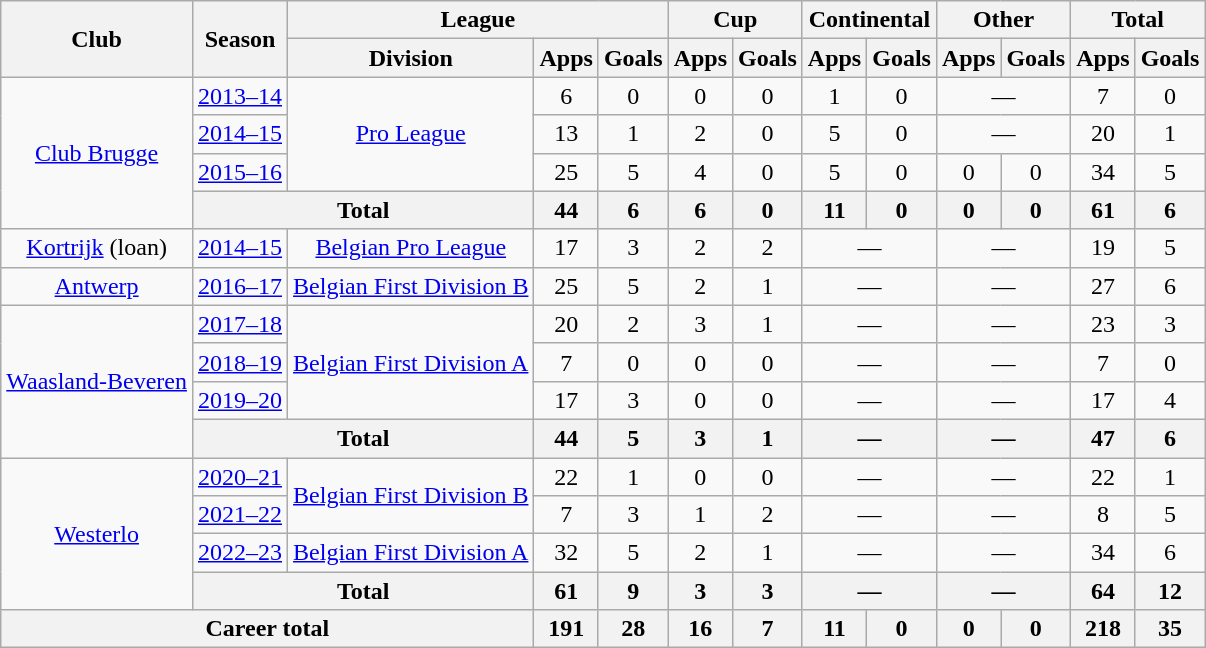<table class="wikitable" style="text-align:center">
<tr>
<th rowspan="2">Club</th>
<th rowspan="2">Season</th>
<th colspan="3">League</th>
<th colspan="2">Cup</th>
<th colspan="2">Continental</th>
<th colspan="2">Other</th>
<th colspan="2">Total</th>
</tr>
<tr>
<th>Division</th>
<th>Apps</th>
<th>Goals</th>
<th>Apps</th>
<th>Goals</th>
<th>Apps</th>
<th>Goals</th>
<th>Apps</th>
<th>Goals</th>
<th>Apps</th>
<th>Goals</th>
</tr>
<tr>
<td rowspan="4"><a href='#'>Club Brugge</a></td>
<td><a href='#'>2013–14</a></td>
<td rowspan="3"><a href='#'>Pro League</a></td>
<td>6</td>
<td>0</td>
<td>0</td>
<td>0</td>
<td>1</td>
<td>0</td>
<td colspan="2">—</td>
<td>7</td>
<td>0</td>
</tr>
<tr>
<td><a href='#'>2014–15</a></td>
<td>13</td>
<td>1</td>
<td>2</td>
<td>0</td>
<td>5</td>
<td>0</td>
<td colspan="2">—</td>
<td>20</td>
<td>1</td>
</tr>
<tr>
<td><a href='#'>2015–16</a></td>
<td>25</td>
<td>5</td>
<td>4</td>
<td>0</td>
<td>5</td>
<td>0</td>
<td>0</td>
<td>0</td>
<td>34</td>
<td>5</td>
</tr>
<tr>
<th colspan="2">Total</th>
<th>44</th>
<th>6</th>
<th>6</th>
<th>0</th>
<th>11</th>
<th>0</th>
<th>0</th>
<th>0</th>
<th>61</th>
<th>6</th>
</tr>
<tr>
<td><a href='#'>Kortrijk</a> (loan)</td>
<td><a href='#'>2014–15</a></td>
<td><a href='#'>Belgian Pro League</a></td>
<td>17</td>
<td>3</td>
<td>2</td>
<td>2</td>
<td colspan="2">—</td>
<td colspan="2">—</td>
<td>19</td>
<td>5</td>
</tr>
<tr>
<td><a href='#'>Antwerp</a></td>
<td><a href='#'>2016–17</a></td>
<td><a href='#'>Belgian First Division B</a></td>
<td>25</td>
<td>5</td>
<td>2</td>
<td>1</td>
<td colspan="2">—</td>
<td colspan="2">—</td>
<td>27</td>
<td>6</td>
</tr>
<tr>
<td rowspan="4"><a href='#'>Waasland-Beveren</a></td>
<td><a href='#'>2017–18</a></td>
<td rowspan="3"><a href='#'>Belgian First Division A</a></td>
<td>20</td>
<td>2</td>
<td>3</td>
<td>1</td>
<td colspan="2">—</td>
<td colspan="2">—</td>
<td>23</td>
<td>3</td>
</tr>
<tr>
<td><a href='#'>2018–19</a></td>
<td>7</td>
<td>0</td>
<td>0</td>
<td>0</td>
<td colspan="2">—</td>
<td colspan="2">—</td>
<td>7</td>
<td>0</td>
</tr>
<tr>
<td><a href='#'>2019–20</a></td>
<td>17</td>
<td>3</td>
<td>0</td>
<td>0</td>
<td colspan="2">—</td>
<td colspan="2">—</td>
<td>17</td>
<td>4</td>
</tr>
<tr>
<th colspan="2">Total</th>
<th>44</th>
<th>5</th>
<th>3</th>
<th>1</th>
<th colspan="2">—</th>
<th colspan="2">—</th>
<th>47</th>
<th>6</th>
</tr>
<tr>
<td rowspan="4"><a href='#'>Westerlo</a></td>
<td><a href='#'>2020–21</a></td>
<td rowspan="2"><a href='#'>Belgian First Division B</a></td>
<td>22</td>
<td>1</td>
<td>0</td>
<td>0</td>
<td colspan="2">—</td>
<td colspan="2">—</td>
<td>22</td>
<td>1</td>
</tr>
<tr>
<td><a href='#'>2021–22</a></td>
<td>7</td>
<td>3</td>
<td>1</td>
<td>2</td>
<td colspan="2">—</td>
<td colspan="2">—</td>
<td>8</td>
<td>5</td>
</tr>
<tr>
<td><a href='#'>2022–23</a></td>
<td><a href='#'>Belgian First Division A</a></td>
<td>32</td>
<td>5</td>
<td>2</td>
<td>1</td>
<td colspan="2">—</td>
<td colspan="2">—</td>
<td>34</td>
<td>6</td>
</tr>
<tr>
<th colspan="2">Total</th>
<th>61</th>
<th>9</th>
<th>3</th>
<th>3</th>
<th colspan="2">—</th>
<th colspan="2">—</th>
<th>64</th>
<th>12</th>
</tr>
<tr>
<th colspan="3">Career total</th>
<th>191</th>
<th>28</th>
<th>16</th>
<th>7</th>
<th>11</th>
<th>0</th>
<th>0</th>
<th>0</th>
<th>218</th>
<th>35</th>
</tr>
</table>
